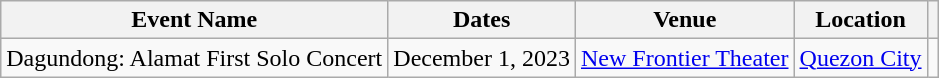<table class="wikitable">
<tr>
<th>Event Name</th>
<th>Dates</th>
<th>Venue</th>
<th>Location</th>
<th></th>
</tr>
<tr>
<td>Dagundong: Alamat First Solo Concert</td>
<td>December 1, 2023</td>
<td><a href='#'>New Frontier Theater</a></td>
<td><a href='#'>Quezon City</a></td>
<td></td>
</tr>
</table>
